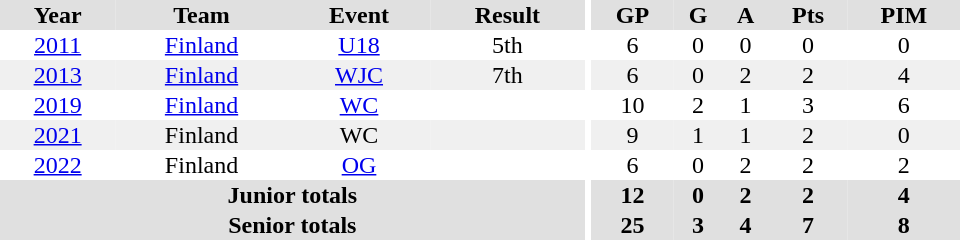<table border="0" cellpadding="1" cellspacing="0" ID="Table3" style="text-align:center; width:40em">
<tr bgcolor="#e0e0e0">
<th>Year</th>
<th>Team</th>
<th>Event</th>
<th>Result</th>
<th rowspan="99" bgcolor="#ffffff"></th>
<th>GP</th>
<th>G</th>
<th>A</th>
<th>Pts</th>
<th>PIM</th>
</tr>
<tr>
<td><a href='#'>2011</a></td>
<td><a href='#'>Finland</a></td>
<td><a href='#'>U18</a></td>
<td>5th</td>
<td>6</td>
<td>0</td>
<td>0</td>
<td>0</td>
<td>0</td>
</tr>
<tr bgcolor="#f0f0f0">
<td><a href='#'>2013</a></td>
<td><a href='#'>Finland</a></td>
<td><a href='#'>WJC</a></td>
<td>7th</td>
<td>6</td>
<td>0</td>
<td>2</td>
<td>2</td>
<td>4</td>
</tr>
<tr>
<td><a href='#'>2019</a></td>
<td><a href='#'>Finland</a></td>
<td><a href='#'>WC</a></td>
<td></td>
<td>10</td>
<td>2</td>
<td>1</td>
<td>3</td>
<td>6</td>
</tr>
<tr bgcolor="#f0f0f0">
<td><a href='#'>2021</a></td>
<td>Finland</td>
<td>WC</td>
<td></td>
<td>9</td>
<td>1</td>
<td>1</td>
<td>2</td>
<td>0</td>
</tr>
<tr>
<td><a href='#'>2022</a></td>
<td>Finland</td>
<td><a href='#'>OG</a></td>
<td></td>
<td>6</td>
<td>0</td>
<td>2</td>
<td>2</td>
<td>2</td>
</tr>
<tr bgcolor="#e0e0e0">
<th colspan="4">Junior totals</th>
<th>12</th>
<th>0</th>
<th>2</th>
<th>2</th>
<th>4</th>
</tr>
<tr bgcolor="#e0e0e0">
<th colspan="4">Senior totals</th>
<th>25</th>
<th>3</th>
<th>4</th>
<th>7</th>
<th>8</th>
</tr>
</table>
